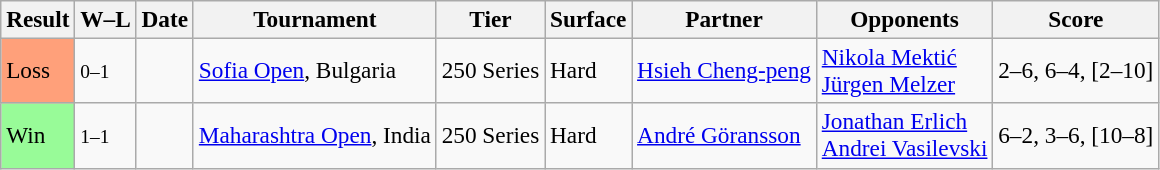<table class="sortable wikitable" style=font-size:97%>
<tr>
<th>Result</th>
<th class="unsortable">W–L</th>
<th>Date</th>
<th>Tournament</th>
<th>Tier</th>
<th>Surface</th>
<th>Partner</th>
<th>Opponents</th>
<th class="unsortable">Score</th>
</tr>
<tr>
<td bgcolor="#ffa07a">Loss</td>
<td><small>0–1</small></td>
<td><a href='#'></a></td>
<td><a href='#'>Sofia Open</a>, Bulgaria</td>
<td>250 Series</td>
<td>Hard</td>
<td> <a href='#'>Hsieh Cheng-peng</a></td>
<td> <a href='#'>Nikola Mektić</a><br> <a href='#'>Jürgen Melzer</a></td>
<td>2–6, 6–4, [2–10]</td>
</tr>
<tr>
<td bgcolor=98FB98>Win</td>
<td><small>1–1</small></td>
<td><a href='#'></a></td>
<td><a href='#'>Maharashtra Open</a>, India</td>
<td>250 Series</td>
<td>Hard</td>
<td> <a href='#'>André Göransson</a></td>
<td> <a href='#'>Jonathan Erlich</a><br> <a href='#'>Andrei Vasilevski</a></td>
<td>6–2, 3–6, [10–8]</td>
</tr>
</table>
